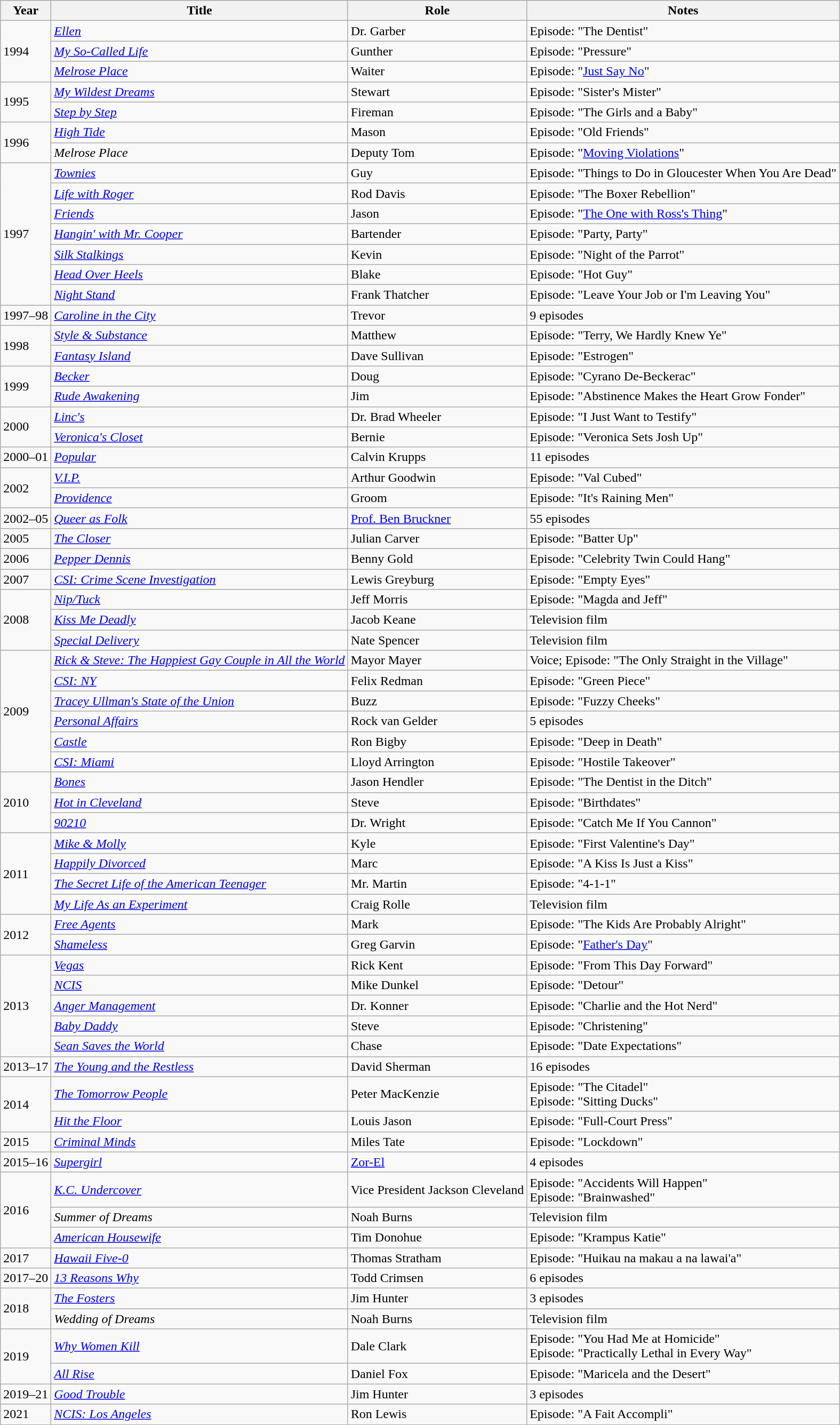<table class="wikitable sortable">
<tr>
<th>Year</th>
<th>Title</th>
<th>Role</th>
<th class="unsortable">Notes</th>
</tr>
<tr>
<td rowspan="3">1994</td>
<td><em><a href='#'>Ellen</a></em></td>
<td>Dr. Garber</td>
<td>Episode: "The Dentist"</td>
</tr>
<tr>
<td><em><a href='#'>My So-Called Life</a></em></td>
<td>Gunther</td>
<td>Episode: "Pressure"</td>
</tr>
<tr>
<td><em><a href='#'>Melrose Place</a></em></td>
<td>Waiter</td>
<td>Episode: "<a href='#'>Just Say No</a>"</td>
</tr>
<tr>
<td rowspan="2">1995</td>
<td><em><a href='#'>My Wildest Dreams</a></em></td>
<td>Stewart</td>
<td>Episode: "Sister's Mister"</td>
</tr>
<tr>
<td><em><a href='#'>Step by Step</a></em></td>
<td>Fireman</td>
<td>Episode: "The Girls and a Baby"</td>
</tr>
<tr>
<td rowspan="2">1996</td>
<td><em><a href='#'>High Tide</a></em></td>
<td>Mason</td>
<td>Episode: "Old Friends"</td>
</tr>
<tr>
<td><em>Melrose Place</em></td>
<td>Deputy Tom</td>
<td>Episode: "<a href='#'>Moving Violations</a>"</td>
</tr>
<tr>
<td rowspan="7">1997</td>
<td><em><a href='#'>Townies</a></em></td>
<td>Guy</td>
<td>Episode: "Things to Do in Gloucester When You Are Dead"</td>
</tr>
<tr>
<td><em><a href='#'>Life with Roger</a></em></td>
<td>Rod Davis</td>
<td>Episode: "The Boxer Rebellion"</td>
</tr>
<tr>
<td><em><a href='#'>Friends</a></em></td>
<td>Jason</td>
<td>Episode: "<a href='#'>The One with Ross's Thing</a>"</td>
</tr>
<tr>
<td><em><a href='#'>Hangin' with Mr. Cooper</a></em></td>
<td>Bartender</td>
<td>Episode: "Party, Party"</td>
</tr>
<tr>
<td><em><a href='#'>Silk Stalkings</a></em></td>
<td>Kevin</td>
<td>Episode: "Night of the Parrot"</td>
</tr>
<tr>
<td><em><a href='#'>Head Over Heels</a></em></td>
<td>Blake</td>
<td>Episode: "Hot Guy"</td>
</tr>
<tr>
<td><em><a href='#'>Night Stand</a></em></td>
<td>Frank Thatcher</td>
<td>Episode: "Leave Your Job or I'm Leaving You"</td>
</tr>
<tr>
<td>1997–98</td>
<td><em><a href='#'>Caroline in the City</a></em></td>
<td>Trevor</td>
<td>9 episodes</td>
</tr>
<tr>
<td rowspan="2">1998</td>
<td><em><a href='#'>Style & Substance</a></em></td>
<td>Matthew</td>
<td>Episode: "Terry, We Hardly Knew Ye"</td>
</tr>
<tr>
<td><em><a href='#'>Fantasy Island</a></em></td>
<td>Dave Sullivan</td>
<td>Episode: "Estrogen"</td>
</tr>
<tr>
<td rowspan="2">1999</td>
<td><em><a href='#'>Becker</a></em></td>
<td>Doug</td>
<td>Episode: "Cyrano De-Beckerac"</td>
</tr>
<tr>
<td><em><a href='#'>Rude Awakening</a></em></td>
<td>Jim</td>
<td>Episode: "Abstinence Makes the Heart Grow Fonder"</td>
</tr>
<tr>
<td rowspan="2">2000</td>
<td><em><a href='#'>Linc's</a></em></td>
<td>Dr. Brad Wheeler</td>
<td>Episode: "I Just Want to Testify"</td>
</tr>
<tr>
<td><em><a href='#'>Veronica's Closet</a></em></td>
<td>Bernie</td>
<td>Episode: "Veronica Sets Josh Up"</td>
</tr>
<tr>
<td>2000–01</td>
<td><em><a href='#'>Popular</a></em></td>
<td>Calvin Krupps</td>
<td>11 episodes</td>
</tr>
<tr>
<td rowspan="2">2002</td>
<td><em><a href='#'>V.I.P.</a></em></td>
<td>Arthur Goodwin</td>
<td>Episode: "Val Cubed"</td>
</tr>
<tr>
<td><em><a href='#'>Providence</a></em></td>
<td>Groom</td>
<td>Episode: "It's Raining Men"</td>
</tr>
<tr>
<td>2002–05</td>
<td><em><a href='#'>Queer as Folk</a></em></td>
<td><a href='#'>Prof. Ben Bruckner</a></td>
<td>55 episodes</td>
</tr>
<tr>
<td>2005</td>
<td><em><a href='#'>The Closer</a></em></td>
<td>Julian Carver</td>
<td>Episode: "Batter Up"</td>
</tr>
<tr>
<td>2006</td>
<td><em><a href='#'>Pepper Dennis</a></em></td>
<td>Benny Gold</td>
<td>Episode: "Celebrity Twin Could Hang"</td>
</tr>
<tr>
<td>2007</td>
<td><em><a href='#'>CSI: Crime Scene Investigation</a></em></td>
<td>Lewis Greyburg</td>
<td>Episode: "Empty Eyes"</td>
</tr>
<tr>
<td rowspan="3">2008</td>
<td><em><a href='#'>Nip/Tuck</a></em></td>
<td>Jeff Morris</td>
<td>Episode: "Magda and Jeff"</td>
</tr>
<tr>
<td><em><a href='#'>Kiss Me Deadly</a></em></td>
<td>Jacob Keane</td>
<td>Television film</td>
</tr>
<tr>
<td><em><a href='#'>Special Delivery</a></em></td>
<td>Nate Spencer</td>
<td>Television film</td>
</tr>
<tr>
<td rowspan="6">2009</td>
<td><em><a href='#'>Rick & Steve: The Happiest Gay Couple in All the World</a></em></td>
<td>Mayor Mayer</td>
<td>Voice; Episode: "The Only Straight in the Village"</td>
</tr>
<tr>
<td><em><a href='#'>CSI: NY</a></em></td>
<td>Felix Redman</td>
<td>Episode: "Green Piece"</td>
</tr>
<tr>
<td><em><a href='#'>Tracey Ullman's State of the Union</a></em></td>
<td>Buzz</td>
<td>Episode: "Fuzzy Cheeks"</td>
</tr>
<tr>
<td><em><a href='#'>Personal Affairs</a></em></td>
<td>Rock van Gelder</td>
<td>5 episodes</td>
</tr>
<tr>
<td><em><a href='#'>Castle</a></em></td>
<td>Ron Bigby</td>
<td>Episode: "Deep in Death"</td>
</tr>
<tr>
<td><em><a href='#'>CSI: Miami</a></em></td>
<td>Lloyd Arrington</td>
<td>Episode: "Hostile Takeover"</td>
</tr>
<tr>
<td rowspan="3">2010</td>
<td><em><a href='#'>Bones</a></em></td>
<td>Jason Hendler</td>
<td>Episode: "The Dentist in the Ditch"</td>
</tr>
<tr>
<td><em><a href='#'>Hot in Cleveland</a></em></td>
<td>Steve</td>
<td>Episode: "Birthdates"</td>
</tr>
<tr>
<td><em><a href='#'>90210</a></em></td>
<td>Dr. Wright</td>
<td>Episode: "Catch Me If You Cannon"</td>
</tr>
<tr>
<td rowspan="4">2011</td>
<td><em><a href='#'>Mike & Molly</a></em></td>
<td>Kyle</td>
<td>Episode: "First Valentine's Day"</td>
</tr>
<tr>
<td><em><a href='#'>Happily Divorced</a></em></td>
<td>Marc</td>
<td>Episode: "A Kiss Is Just a Kiss"</td>
</tr>
<tr>
<td><em><a href='#'>The Secret Life of the American Teenager</a></em></td>
<td>Mr. Martin</td>
<td>Episode: "4-1-1"</td>
</tr>
<tr>
<td><em><a href='#'>My Life As an Experiment</a></em></td>
<td>Craig Rolle</td>
<td>Television film</td>
</tr>
<tr>
<td rowspan="2">2012</td>
<td><em><a href='#'>Free Agents</a></em></td>
<td>Mark</td>
<td>Episode: "The Kids Are Probably Alright"</td>
</tr>
<tr>
<td><em><a href='#'>Shameless</a></em></td>
<td>Greg Garvin</td>
<td>Episode: "<a href='#'>Father's Day</a>"</td>
</tr>
<tr>
<td rowspan="5">2013</td>
<td><em><a href='#'>Vegas</a></em></td>
<td>Rick Kent</td>
<td>Episode: "From This Day Forward"</td>
</tr>
<tr>
<td><em><a href='#'>NCIS</a></em></td>
<td>Mike Dunkel</td>
<td>Episode: "Detour"</td>
</tr>
<tr>
<td><em><a href='#'>Anger Management</a></em></td>
<td>Dr. Konner</td>
<td>Episode: "Charlie and the Hot Nerd"</td>
</tr>
<tr>
<td><em><a href='#'>Baby Daddy</a></em></td>
<td>Steve</td>
<td>Episode: "Christening"</td>
</tr>
<tr>
<td><em><a href='#'>Sean Saves the World</a></em></td>
<td>Chase</td>
<td>Episode: "Date Expectations"</td>
</tr>
<tr>
<td>2013–17</td>
<td><em><a href='#'>The Young and the Restless</a></em></td>
<td>David Sherman</td>
<td>16 episodes</td>
</tr>
<tr>
<td rowspan="2">2014</td>
<td><em><a href='#'>The Tomorrow People</a></em></td>
<td>Peter MacKenzie</td>
<td>Episode: "The Citadel"<br>Episode: "Sitting Ducks"</td>
</tr>
<tr>
<td><em><a href='#'>Hit the Floor</a></em></td>
<td>Louis Jason</td>
<td>Episode: "Full-Court Press"</td>
</tr>
<tr>
<td>2015</td>
<td><em><a href='#'>Criminal Minds</a></em></td>
<td>Miles Tate</td>
<td>Episode: "Lockdown"</td>
</tr>
<tr>
<td>2015–16</td>
<td><em><a href='#'>Supergirl</a></em></td>
<td><a href='#'>Zor-El</a></td>
<td>4 episodes</td>
</tr>
<tr>
<td rowspan="3">2016</td>
<td><em><a href='#'>K.C. Undercover</a></em></td>
<td>Vice President Jackson Cleveland</td>
<td>Episode: "Accidents Will Happen"<br>Episode: "Brainwashed"</td>
</tr>
<tr>
<td><em>Summer of Dreams</em></td>
<td>Noah Burns</td>
<td>Television film</td>
</tr>
<tr>
<td><em><a href='#'>American Housewife</a></em></td>
<td>Tim Donohue</td>
<td>Episode: "Krampus Katie"</td>
</tr>
<tr>
<td>2017</td>
<td><em><a href='#'>Hawaii Five-0</a></em></td>
<td>Thomas Stratham</td>
<td>Episode: "Huikau na makau a na lawai'a"</td>
</tr>
<tr>
<td>2017–20</td>
<td><em><a href='#'>13 Reasons Why</a></em></td>
<td>Todd Crimsen</td>
<td>6 episodes</td>
</tr>
<tr>
<td rowspan="2">2018</td>
<td><em><a href='#'>The Fosters</a></em></td>
<td>Jim Hunter</td>
<td>3 episodes</td>
</tr>
<tr>
<td><em>Wedding of Dreams</em></td>
<td>Noah Burns</td>
<td>Television film</td>
</tr>
<tr>
<td rowspan="2">2019</td>
<td><em><a href='#'>Why Women Kill</a></em></td>
<td>Dale Clark</td>
<td>Episode: "You Had Me at Homicide"<br>Episode: "Practically Lethal in Every Way"</td>
</tr>
<tr>
<td><em><a href='#'>All Rise</a></em></td>
<td>Daniel Fox</td>
<td>Episode: "Maricela and the Desert"</td>
</tr>
<tr>
<td>2019–21</td>
<td><em><a href='#'>Good Trouble</a></em></td>
<td>Jim Hunter</td>
<td>3 episodes</td>
</tr>
<tr>
<td>2021</td>
<td><em><a href='#'>NCIS: Los Angeles</a></em></td>
<td>Ron Lewis</td>
<td>Episode: "A Fait Accompli"</td>
</tr>
<tr>
</tr>
</table>
